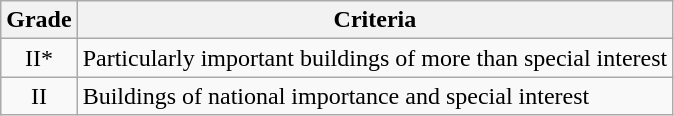<table class="wikitable">
<tr>
<th>Grade</th>
<th>Criteria</th>
</tr>
<tr>
<td align="center" >II*</td>
<td>Particularly important buildings of more than special interest</td>
</tr>
<tr>
<td align="center" >II</td>
<td>Buildings of national importance and special interest</td>
</tr>
</table>
